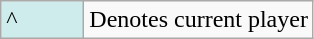<table class="wikitable">
<tr>
<td style="background-color:#CFECEC; width:3em">^</td>
<td>Denotes current player</td>
</tr>
</table>
